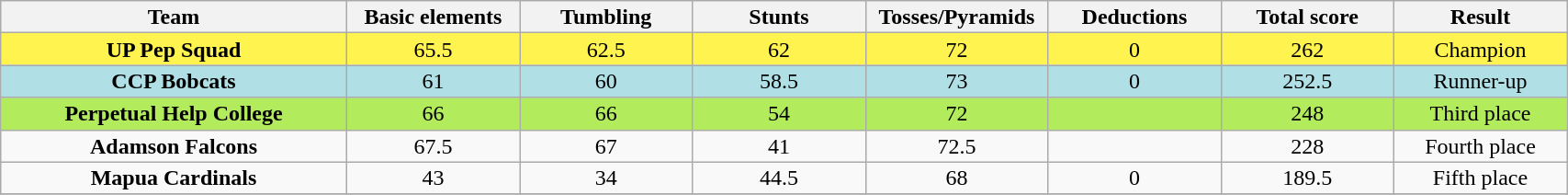<table class="wikitable" style="text-align:center; font-size:100%; line-height:16px; width:90%;">
<tr>
<th style="width:20%;">Team</th>
<th style="width:10%;">Basic elements</th>
<th style="width:10%;">Tumbling</th>
<th style="width:10%;">Stunts</th>
<th style="width:10%;">Tosses/Pyramids</th>
<th style="width:10%;">Deductions</th>
<th style="width:10%;">Total score</th>
<th style="width:10%;">Result</th>
</tr>
<tr style="background:#FFF44F;">
<td><strong>UP Pep Squad</strong></td>
<td>65.5</td>
<td>62.5</td>
<td>62</td>
<td>72</td>
<td>0</td>
<td>262</td>
<td>Champion</td>
</tr>
<tr style="background:#B0E0E6;">
<td><strong>CCP Bobcats</strong></td>
<td>61</td>
<td>60</td>
<td>58.5</td>
<td>73</td>
<td>0</td>
<td>252.5</td>
<td>Runner-up</td>
</tr>
<tr style="background:#B2EC5D;">
<td><strong>Perpetual Help College</strong></td>
<td>66</td>
<td>66</td>
<td>54</td>
<td>72</td>
<td></td>
<td>248</td>
<td>Third place</td>
</tr>
<tr>
<td><strong>Adamson Falcons</strong></td>
<td>67.5</td>
<td>67</td>
<td>41</td>
<td>72.5</td>
<td></td>
<td>228</td>
<td>Fourth place</td>
</tr>
<tr>
<td><strong>Mapua Cardinals</strong></td>
<td>43</td>
<td>34</td>
<td>44.5</td>
<td>68</td>
<td>0</td>
<td>189.5</td>
<td>Fifth place</td>
</tr>
<tr>
</tr>
</table>
